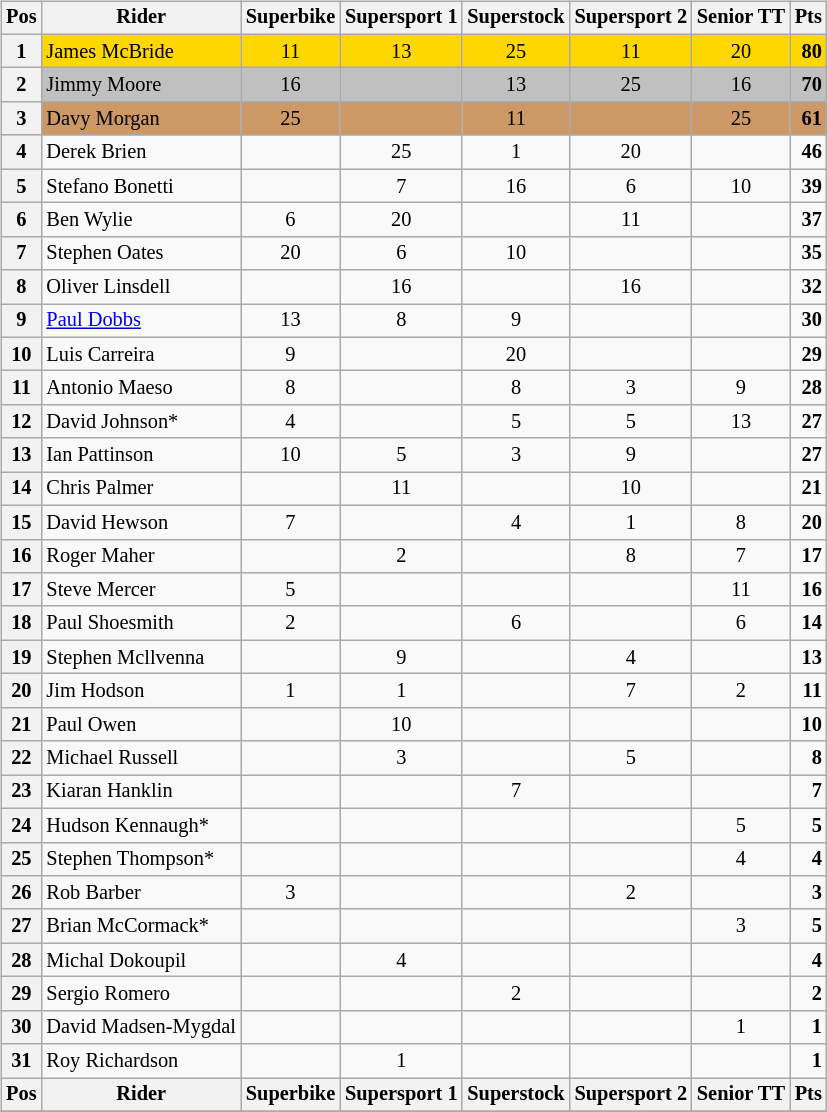<table>
<tr valign="top">
<td><br><table class="wikitable" style="font-size: 85%; text-align:center">
<tr valign="top">
<th valign="middle">Pos</th>
<th valign="middle">Rider</th>
<th>Superbike</th>
<th>Supersport 1</th>
<th>Superstock</th>
<th>Supersport 2</th>
<th>Senior TT</th>
<th valign="middle">Pts</th>
</tr>
<tr style="background:Gold;">
<th>1</th>
<td align=left> James McBride</td>
<td>11</td>
<td>13</td>
<td>25</td>
<td>11</td>
<td>20</td>
<td align="right"><strong>80</strong></td>
</tr>
<tr style="background:silver;">
<th>2</th>
<td align=left> Jimmy Moore</td>
<td>16</td>
<td></td>
<td>13</td>
<td>25</td>
<td>16</td>
<td align="right"><strong>70</strong></td>
</tr>
<tr style="background:#CC9966;">
<th>3</th>
<td align=left> Davy Morgan</td>
<td>25</td>
<td></td>
<td>11</td>
<td></td>
<td>25</td>
<td align="right"><strong>61</strong></td>
</tr>
<tr>
<th>4</th>
<td align=left> Derek Brien</td>
<td></td>
<td>25</td>
<td>1</td>
<td>20</td>
<td></td>
<td align="right"><strong>46</strong></td>
</tr>
<tr>
<th>5</th>
<td align=left> Stefano Bonetti</td>
<td></td>
<td>7</td>
<td>16</td>
<td>6</td>
<td>10</td>
<td align="right"><strong>39</strong></td>
</tr>
<tr>
<th>6</th>
<td align=left> Ben Wylie</td>
<td>6</td>
<td>20</td>
<td></td>
<td>11</td>
<td></td>
<td align="right"><strong>37</strong></td>
</tr>
<tr>
<th>7</th>
<td align=left> Stephen Oates</td>
<td>20</td>
<td>6</td>
<td>10</td>
<td></td>
<td></td>
<td align="right"><strong>35</strong></td>
</tr>
<tr>
<th>8</th>
<td align=left> Oliver Linsdell</td>
<td></td>
<td>16</td>
<td></td>
<td>16</td>
<td></td>
<td align="right"><strong>32</strong></td>
</tr>
<tr>
<th>9</th>
<td align=left> <a href='#'>Paul Dobbs</a></td>
<td>13</td>
<td>8</td>
<td>9</td>
<td></td>
<td></td>
<td align="right"><strong>30</strong></td>
</tr>
<tr>
<th>10</th>
<td align=left> Luis Carreira</td>
<td>9</td>
<td></td>
<td>20</td>
<td></td>
<td></td>
<td align="right"><strong>29</strong></td>
</tr>
<tr>
<th>11</th>
<td align=left> Antonio Maeso</td>
<td>8</td>
<td></td>
<td>8</td>
<td>3</td>
<td>9</td>
<td align="right"><strong>28</strong></td>
</tr>
<tr>
<th>12</th>
<td align=left> David Johnson*</td>
<td>4</td>
<td></td>
<td>5</td>
<td>5</td>
<td>13</td>
<td align="right"><strong>27</strong></td>
</tr>
<tr>
<th>13</th>
<td align=left> Ian Pattinson</td>
<td>10</td>
<td>5</td>
<td>3</td>
<td>9</td>
<td></td>
<td align="right"><strong>27</strong></td>
</tr>
<tr>
<th>14</th>
<td align=left> Chris Palmer</td>
<td></td>
<td>11</td>
<td></td>
<td>10</td>
<td></td>
<td align="right"><strong>21</strong></td>
</tr>
<tr>
<th>15</th>
<td align=left> David Hewson</td>
<td>7</td>
<td></td>
<td>4</td>
<td>1</td>
<td>8</td>
<td align="right"><strong>20</strong></td>
</tr>
<tr>
<th>16</th>
<td align=left> Roger Maher</td>
<td></td>
<td>2</td>
<td></td>
<td>8</td>
<td>7</td>
<td align="right"><strong>17</strong></td>
</tr>
<tr>
<th>17</th>
<td align=left> Steve Mercer</td>
<td>5</td>
<td></td>
<td></td>
<td></td>
<td>11</td>
<td align="right"><strong>16</strong></td>
</tr>
<tr>
<th>18</th>
<td align=left> Paul Shoesmith</td>
<td>2</td>
<td></td>
<td>6</td>
<td></td>
<td>6</td>
<td align="right"><strong>14</strong></td>
</tr>
<tr>
<th>19</th>
<td align=left> Stephen Mcllvenna</td>
<td></td>
<td>9</td>
<td></td>
<td>4</td>
<td></td>
<td align="right"><strong>13</strong></td>
</tr>
<tr>
<th>20</th>
<td align=left> Jim Hodson</td>
<td>1</td>
<td>1</td>
<td></td>
<td>7</td>
<td>2</td>
<td align="right"><strong>11</strong></td>
</tr>
<tr>
<th>21</th>
<td align=left> Paul Owen</td>
<td></td>
<td>10</td>
<td></td>
<td></td>
<td></td>
<td align="right"><strong>10</strong></td>
</tr>
<tr>
<th>22</th>
<td align=left> Michael Russell</td>
<td></td>
<td>3</td>
<td></td>
<td>5</td>
<td></td>
<td align="right"><strong>8</strong></td>
</tr>
<tr>
<th>23</th>
<td align=left> Kiaran Hanklin</td>
<td></td>
<td></td>
<td>7</td>
<td></td>
<td></td>
<td align="right"><strong>7</strong></td>
</tr>
<tr>
<th>24</th>
<td align=left> Hudson Kennaugh*</td>
<td></td>
<td></td>
<td></td>
<td></td>
<td>5</td>
<td align="right"><strong>5</strong></td>
</tr>
<tr>
<th>25</th>
<td align=left> Stephen Thompson*</td>
<td></td>
<td></td>
<td></td>
<td></td>
<td>4</td>
<td align="right"><strong>4</strong></td>
</tr>
<tr>
<th>26</th>
<td align=left> Rob Barber</td>
<td>3</td>
<td></td>
<td></td>
<td>2</td>
<td></td>
<td align="right"><strong>3</strong></td>
</tr>
<tr>
<th>27</th>
<td align=left> Brian McCormack*</td>
<td></td>
<td></td>
<td></td>
<td></td>
<td>3</td>
<td align="right"><strong>5</strong></td>
</tr>
<tr>
<th>28</th>
<td align=left> Michal Dokoupil</td>
<td></td>
<td>4</td>
<td></td>
<td></td>
<td></td>
<td align="right"><strong>4</strong></td>
</tr>
<tr>
<th>29</th>
<td align=left> Sergio Romero</td>
<td></td>
<td></td>
<td>2</td>
<td></td>
<td></td>
<td align="right"><strong>2</strong></td>
</tr>
<tr>
<th>30</th>
<td align=left> David Madsen-Mygdal</td>
<td></td>
<td></td>
<td></td>
<td></td>
<td>1</td>
<td align="right"><strong>1</strong></td>
</tr>
<tr>
<th>31</th>
<td align=left> Roy Richardson</td>
<td></td>
<td>1</td>
<td></td>
<td></td>
<td></td>
<td align="right"><strong>1</strong></td>
</tr>
<tr valign="top">
<th valign="middle">Pos</th>
<th valign="middle">Rider</th>
<th>Superbike</th>
<th>Supersport 1</th>
<th>Superstock</th>
<th>Supersport 2</th>
<th>Senior TT</th>
<th valign="middle">Pts</th>
</tr>
<tr>
</tr>
</table>
</td>
<td></td>
</tr>
</table>
